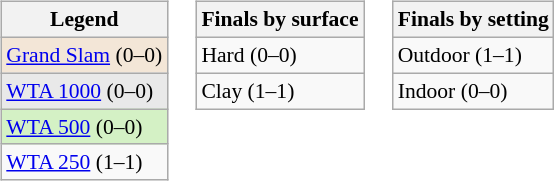<table>
<tr valign=top>
<td><br><table class=wikitable style=font-size:90%>
<tr>
<th>Legend</th>
</tr>
<tr bgcolor=f3e6d7>
<td><a href='#'>Grand Slam</a> (0–0)</td>
</tr>
<tr bgcolor=e9e9e9>
<td><a href='#'>WTA 1000</a> (0–0)</td>
</tr>
<tr bgcolor=d4f1c5>
<td><a href='#'>WTA 500</a> (0–0)</td>
</tr>
<tr>
<td><a href='#'>WTA 250</a> (1–1)</td>
</tr>
</table>
</td>
<td><br><table class=wikitable style=font-size:90%>
<tr>
<th>Finals by surface</th>
</tr>
<tr>
<td>Hard (0–0)</td>
</tr>
<tr>
<td>Clay (1–1)</td>
</tr>
</table>
</td>
<td><br><table class=wikitable style=font-size:90%>
<tr>
<th>Finals by setting</th>
</tr>
<tr>
<td>Outdoor (1–1)</td>
</tr>
<tr>
<td>Indoor (0–0)</td>
</tr>
</table>
</td>
</tr>
</table>
